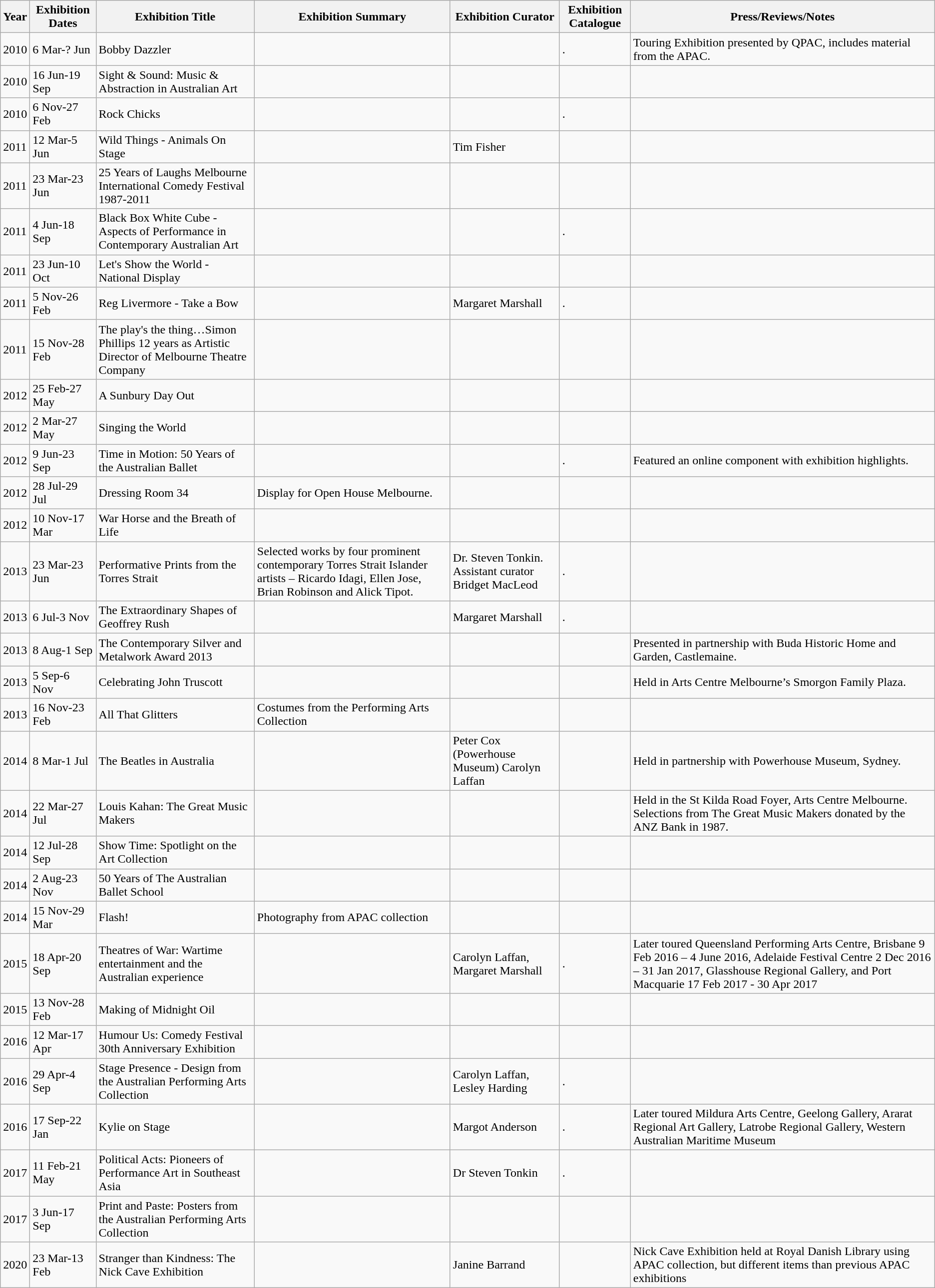<table class="wikitable">
<tr>
<th>Year</th>
<th>Exhibition Dates</th>
<th>Exhibition Title</th>
<th>Exhibition Summary</th>
<th>Exhibition Curator</th>
<th>Exhibition Catalogue</th>
<th>Press/Reviews/Notes</th>
</tr>
<tr>
<td>2010</td>
<td>6 Mar-? Jun</td>
<td>Bobby Dazzler</td>
<td></td>
<td></td>
<td>.</td>
<td>Touring Exhibition presented by QPAC, includes material from the APAC.</td>
</tr>
<tr>
<td>2010</td>
<td>16 Jun-19 Sep</td>
<td>Sight & Sound: Music & Abstraction in Australian Art</td>
<td></td>
<td></td>
<td></td>
<td></td>
</tr>
<tr>
<td>2010</td>
<td>6 Nov-27 Feb</td>
<td>Rock Chicks</td>
<td></td>
<td></td>
<td>.</td>
<td></td>
</tr>
<tr>
<td>2011</td>
<td>12 Mar-5 Jun</td>
<td>Wild Things - Animals On Stage</td>
<td></td>
<td>Tim Fisher</td>
<td></td>
<td></td>
</tr>
<tr>
<td>2011</td>
<td>23 Mar-23 Jun</td>
<td>25 Years of Laughs Melbourne International Comedy Festival 1987-2011</td>
<td></td>
<td></td>
<td></td>
<td></td>
</tr>
<tr>
<td>2011</td>
<td>4 Jun-18 Sep</td>
<td>Black Box White Cube - Aspects of Performance in Contemporary Australian Art</td>
<td></td>
<td></td>
<td>.</td>
<td></td>
</tr>
<tr>
<td>2011</td>
<td>23 Jun-10 Oct</td>
<td>Let's Show the World - National Display</td>
<td></td>
<td></td>
<td></td>
<td></td>
</tr>
<tr>
<td>2011</td>
<td>5 Nov-26 Feb</td>
<td>Reg Livermore - Take a Bow</td>
<td></td>
<td>Margaret Marshall</td>
<td>.</td>
<td></td>
</tr>
<tr>
<td>2011</td>
<td>15 Nov-28 Feb</td>
<td>The play's the thing…Simon Phillips 12 years as Artistic Director of Melbourne Theatre Company</td>
<td></td>
<td></td>
<td></td>
<td></td>
</tr>
<tr>
<td>2012</td>
<td>25 Feb-27 May</td>
<td>A Sunbury Day Out</td>
<td></td>
<td></td>
<td></td>
<td></td>
</tr>
<tr>
<td>2012</td>
<td>2 Mar-27 May</td>
<td>Singing the World</td>
<td></td>
<td></td>
<td></td>
<td></td>
</tr>
<tr>
<td>2012</td>
<td>9 Jun-23 Sep</td>
<td>Time in Motion: 50 Years of the Australian Ballet</td>
<td></td>
<td></td>
<td>.</td>
<td>Featured an online component with exhibition highlights.</td>
</tr>
<tr>
<td>2012</td>
<td>28 Jul-29 Jul</td>
<td>Dressing Room 34</td>
<td>Display for Open House Melbourne.</td>
<td></td>
<td></td>
<td></td>
</tr>
<tr>
<td>2012</td>
<td>10 Nov-17 Mar</td>
<td>War Horse and the Breath of Life</td>
<td></td>
<td></td>
<td></td>
<td></td>
</tr>
<tr>
<td>2013</td>
<td>23 Mar-23 Jun</td>
<td>Performative Prints from the Torres Strait</td>
<td>Selected works by four prominent contemporary Torres Strait Islander artists – Ricardo Idagi, Ellen Jose, Brian Robinson and Alick Tipot.</td>
<td>Dr. Steven Tonkin. Assistant curator Bridget MacLeod</td>
<td>.</td>
<td></td>
</tr>
<tr>
<td>2013</td>
<td>6 Jul-3 Nov</td>
<td>The Extraordinary Shapes of Geoffrey Rush</td>
<td></td>
<td>Margaret Marshall</td>
<td>.</td>
<td></td>
</tr>
<tr>
<td>2013</td>
<td>8 Aug-1 Sep</td>
<td>The Contemporary Silver and Metalwork Award 2013</td>
<td></td>
<td></td>
<td></td>
<td>Presented in partnership with Buda Historic Home and Garden, Castlemaine.</td>
</tr>
<tr>
<td>2013</td>
<td>5 Sep-6 Nov</td>
<td>Celebrating John Truscott</td>
<td></td>
<td></td>
<td></td>
<td>Held in Arts Centre Melbourne’s Smorgon Family Plaza.</td>
</tr>
<tr>
<td>2013</td>
<td>16 Nov-23 Feb</td>
<td>All That Glitters</td>
<td>Costumes from the Performing Arts Collection</td>
<td></td>
<td></td>
<td></td>
</tr>
<tr>
<td>2014</td>
<td>8 Mar-1 Jul</td>
<td>The Beatles in Australia</td>
<td></td>
<td>Peter Cox (Powerhouse Museum) Carolyn Laffan</td>
<td></td>
<td>Held in partnership with Powerhouse Museum, Sydney.</td>
</tr>
<tr>
<td>2014</td>
<td>22 Mar-27 Jul</td>
<td>Louis Kahan: The Great Music Makers</td>
<td></td>
<td></td>
<td></td>
<td>Held in the St Kilda Road Foyer, Arts Centre Melbourne. Selections from The Great Music Makers donated by the ANZ Bank in 1987.</td>
</tr>
<tr>
<td>2014</td>
<td>12 Jul-28 Sep</td>
<td>Show Time: Spotlight on the Art Collection</td>
<td></td>
<td></td>
<td></td>
<td></td>
</tr>
<tr>
<td>2014</td>
<td>2 Aug-23 Nov</td>
<td>50 Years of The Australian Ballet School</td>
<td></td>
<td></td>
<td></td>
<td></td>
</tr>
<tr>
<td>2014</td>
<td>15 Nov-29 Mar</td>
<td>Flash!</td>
<td>Photography from APAC collection</td>
<td></td>
<td></td>
<td></td>
</tr>
<tr>
<td>2015</td>
<td>18 Apr-20 Sep</td>
<td>Theatres of War: Wartime entertainment and the Australian experience</td>
<td></td>
<td>Carolyn Laffan, Margaret Marshall</td>
<td>.</td>
<td>Later toured Queensland Performing Arts Centre, Brisbane 9 Feb 2016 – 4 June 2016, Adelaide Festival Centre 2 Dec 2016 – 31 Jan 2017, Glasshouse Regional Gallery, and Port Macquarie 17 Feb 2017 - 30 Apr 2017</td>
</tr>
<tr>
<td>2015</td>
<td>13 Nov-28 Feb</td>
<td>Making of Midnight Oil</td>
<td></td>
<td></td>
<td></td>
<td></td>
</tr>
<tr>
<td>2016</td>
<td>12 Mar-17 Apr</td>
<td>Humour Us: Comedy Festival 30th Anniversary Exhibition</td>
<td></td>
<td></td>
<td></td>
<td></td>
</tr>
<tr>
<td>2016</td>
<td>29 Apr-4 Sep</td>
<td>Stage Presence - Design from the Australian Performing Arts Collection</td>
<td></td>
<td>Carolyn Laffan, Lesley Harding</td>
<td>.</td>
<td></td>
</tr>
<tr>
<td>2016</td>
<td>17 Sep-22 Jan</td>
<td>Kylie on Stage</td>
<td></td>
<td>Margot Anderson</td>
<td>.</td>
<td>Later toured Mildura Arts Centre, Geelong Gallery, Ararat Regional Art Gallery, Latrobe Regional Gallery, Western Australian Maritime Museum</td>
</tr>
<tr>
<td>2017</td>
<td>11 Feb-21 May</td>
<td>Political Acts: Pioneers of Performance Art in Southeast Asia</td>
<td></td>
<td>Dr Steven Tonkin</td>
<td>.</td>
<td></td>
</tr>
<tr>
<td>2017</td>
<td>3 Jun-17 Sep</td>
<td>Print and Paste: Posters from the Australian Performing Arts Collection</td>
<td></td>
<td></td>
<td></td>
<td></td>
</tr>
<tr>
<td>2020</td>
<td>23 Mar-13 Feb</td>
<td>Stranger than Kindness: The Nick Cave Exhibition</td>
<td></td>
<td>Janine Barrand</td>
<td></td>
<td>Nick Cave Exhibition held at Royal Danish Library using APAC collection, but different items than previous APAC exhibitions</td>
</tr>
</table>
